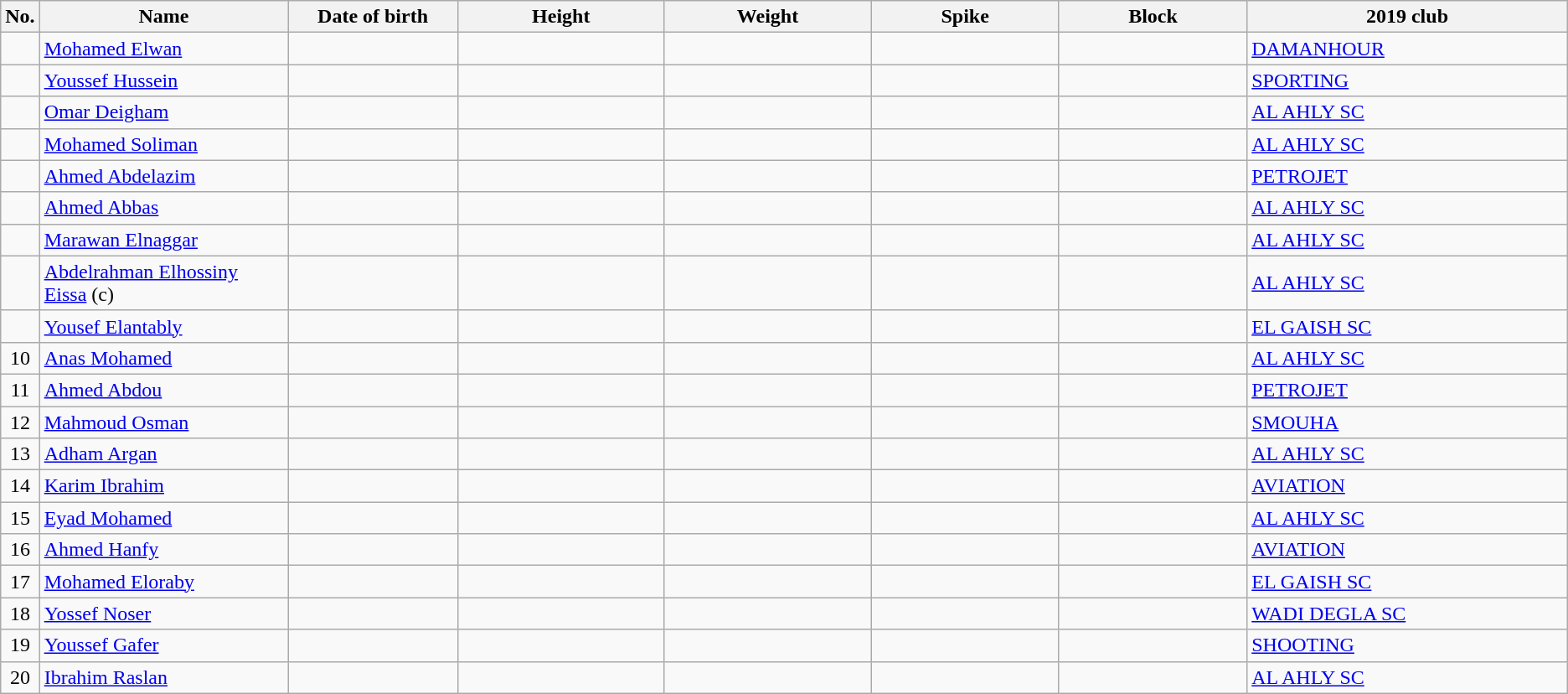<table class="wikitable sortable" style="text-align:center;">
<tr>
<th>No.</th>
<th style="width:13em">Name</th>
<th style="width:9em">Date of birth</th>
<th style="width:11em">Height</th>
<th style="width:11em">Weight</th>
<th style="width:10em">Spike</th>
<th style="width:10em">Block</th>
<th style="width:17em">2019 club</th>
</tr>
<tr>
<td></td>
<td align=left><a href='#'>Mohamed Elwan</a></td>
<td align=right></td>
<td></td>
<td></td>
<td></td>
<td></td>
<td align=left> <a href='#'>DAMANHOUR</a></td>
</tr>
<tr>
<td></td>
<td align=left><a href='#'>Youssef Hussein</a></td>
<td align=right></td>
<td></td>
<td></td>
<td></td>
<td></td>
<td align=left> <a href='#'>SPORTING</a></td>
</tr>
<tr>
<td></td>
<td align=left><a href='#'>Omar Deigham</a></td>
<td align=right></td>
<td></td>
<td></td>
<td></td>
<td></td>
<td align=left> <a href='#'>AL AHLY SC</a></td>
</tr>
<tr>
<td></td>
<td align=left><a href='#'>Mohamed Soliman</a></td>
<td align=right></td>
<td></td>
<td></td>
<td></td>
<td></td>
<td align=left> <a href='#'>AL AHLY SC</a></td>
</tr>
<tr>
<td></td>
<td align=left><a href='#'>Ahmed Abdelazim</a></td>
<td align=right></td>
<td></td>
<td></td>
<td></td>
<td></td>
<td align=left> <a href='#'>PETROJET</a></td>
</tr>
<tr>
<td></td>
<td align=left><a href='#'>Ahmed Abbas</a></td>
<td align=right></td>
<td></td>
<td></td>
<td></td>
<td></td>
<td align=left> <a href='#'>AL AHLY SC</a></td>
</tr>
<tr>
<td></td>
<td align=left><a href='#'>Marawan Elnaggar</a></td>
<td align=right></td>
<td></td>
<td></td>
<td></td>
<td></td>
<td align=left> <a href='#'>AL AHLY SC</a></td>
</tr>
<tr>
<td></td>
<td align=left><a href='#'>Abdelrahman Elhossiny Eissa</a> (c)</td>
<td align=right></td>
<td></td>
<td></td>
<td></td>
<td></td>
<td align=left> <a href='#'>AL AHLY SC</a></td>
</tr>
<tr>
<td></td>
<td align=left><a href='#'>Yousef Elantably</a></td>
<td align=right></td>
<td></td>
<td></td>
<td></td>
<td></td>
<td align=left> <a href='#'>EL GAISH SC</a></td>
</tr>
<tr>
<td>10</td>
<td align=left><a href='#'>Anas Mohamed</a></td>
<td align=right></td>
<td></td>
<td></td>
<td></td>
<td></td>
<td align=left> <a href='#'>AL AHLY SC</a></td>
</tr>
<tr>
<td>11</td>
<td align=left><a href='#'>Ahmed Abdou</a></td>
<td align=right></td>
<td></td>
<td></td>
<td></td>
<td></td>
<td align=left> <a href='#'>PETROJET</a></td>
</tr>
<tr>
<td>12</td>
<td align=left><a href='#'>Mahmoud Osman</a></td>
<td align=right></td>
<td></td>
<td></td>
<td></td>
<td></td>
<td align=left> <a href='#'>SMOUHA</a></td>
</tr>
<tr>
<td>13</td>
<td align=left><a href='#'>Adham Argan</a></td>
<td align=right></td>
<td></td>
<td></td>
<td></td>
<td></td>
<td align=left> <a href='#'>AL AHLY SC</a></td>
</tr>
<tr>
<td>14</td>
<td align=left><a href='#'>Karim Ibrahim</a></td>
<td align=right></td>
<td></td>
<td></td>
<td></td>
<td></td>
<td align=left> <a href='#'>AVIATION</a></td>
</tr>
<tr>
<td>15</td>
<td align=left><a href='#'>Eyad Mohamed</a></td>
<td align=right></td>
<td></td>
<td></td>
<td></td>
<td></td>
<td align=left> <a href='#'>AL AHLY SC</a></td>
</tr>
<tr>
<td>16</td>
<td align=left><a href='#'>Ahmed Hanfy</a></td>
<td align=right></td>
<td></td>
<td></td>
<td></td>
<td></td>
<td align=left> <a href='#'>AVIATION</a></td>
</tr>
<tr>
<td>17</td>
<td align=left><a href='#'>Mohamed Eloraby</a></td>
<td align=right></td>
<td></td>
<td></td>
<td></td>
<td></td>
<td align=left> <a href='#'>EL GAISH SC</a></td>
</tr>
<tr>
<td>18</td>
<td align=left><a href='#'>Yossef Noser</a></td>
<td align=right></td>
<td></td>
<td></td>
<td></td>
<td></td>
<td align=left> <a href='#'>WADI DEGLA SC</a></td>
</tr>
<tr>
<td>19</td>
<td align=left><a href='#'>Youssef Gafer</a></td>
<td align=right></td>
<td></td>
<td></td>
<td></td>
<td></td>
<td align=left> <a href='#'>SHOOTING</a></td>
</tr>
<tr>
<td>20</td>
<td align=left><a href='#'>Ibrahim Raslan</a></td>
<td align=right></td>
<td></td>
<td></td>
<td></td>
<td></td>
<td align=left> <a href='#'>AL AHLY SC</a></td>
</tr>
</table>
